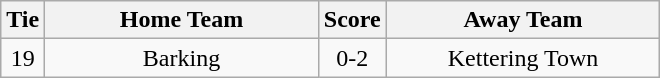<table class="wikitable" style="text-align:center;">
<tr>
<th width=20>Tie</th>
<th width=175>Home Team</th>
<th width=20>Score</th>
<th width=175>Away Team</th>
</tr>
<tr>
<td>19</td>
<td>Barking</td>
<td>0-2</td>
<td>Kettering Town</td>
</tr>
</table>
